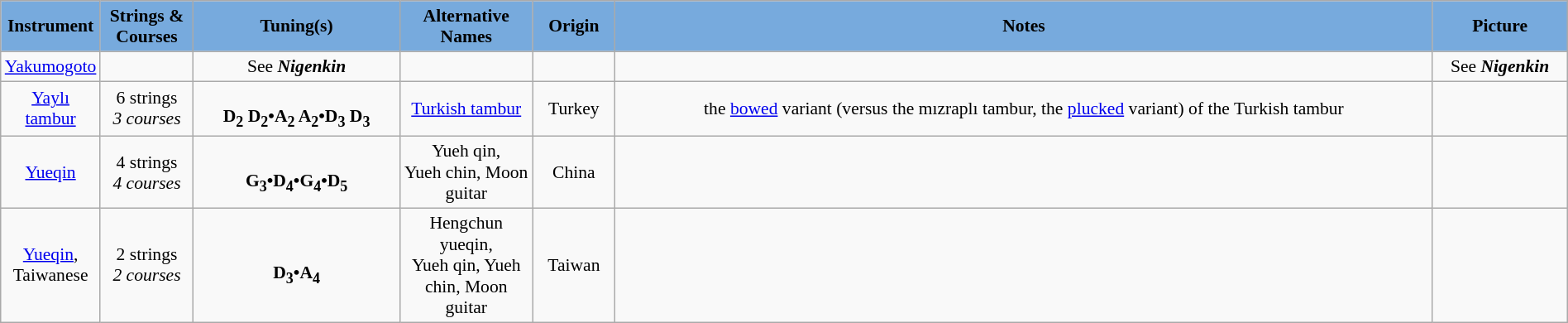<table class="wikitable" style="margin:0.5em auto; clear:both; font-size:.9em; text-align:center; width:100%">
<tr>
<th style="background: #7ad;" scope="col" width="24">Instrument</th>
<th style="background: #7ad;" scope="col" width="68">Strings & Courses</th>
<th style="background: #7ad;" scope="col" width="160">Tuning(s)</th>
<th style="background: #7ad;" scope="col" width="100">Alternative Names</th>
<th style="background: #7ad;" scope="col" width="60">Origin</th>
<th style="background: #7ad;" scope="col" width'"240">Notes</th>
<th style="background: #7ad;">Picture</th>
</tr>
<tr>
<td><a href='#'>Yakumogoto</a></td>
<td></td>
<td>See <strong><em>Nigenkin</em></strong></td>
<td></td>
<td></td>
<td></td>
<td>See <strong><em>Nigenkin</em></strong></td>
</tr>
<tr>
<td><a href='#'>Yaylı tambur</a></td>
<td>6 strings<br><em>3 courses</em></td>
<td><br><strong>D<sub>2</sub> D<sub>2</sub>•A<sub>2</sub> A<sub>2</sub>•D<sub>3</sub> D<sub>3</sub></strong></td>
<td><a href='#'>Turkish tambur</a></td>
<td>Turkey</td>
<td>the <a href='#'>bowed</a> variant (versus the mızraplı tambur, the <a href='#'>plucked</a> variant) of the Turkish tambur</td>
<td></td>
</tr>
<tr>
<td><a href='#'>Yueqin</a></td>
<td>4 strings<br><em>4 courses</em></td>
<td><br><strong>G<sub>3</sub>•D<sub>4</sub>•G<sub>4</sub>•D<sub>5</sub></strong></td>
<td>Yueh qin,<br>Yueh chin,
Moon guitar</td>
<td>China</td>
<td></td>
<td></td>
</tr>
<tr>
<td><a href='#'>Yueqin</a>,<br>Taiwanese</td>
<td>2 strings<br><em>2 courses</em></td>
<td><br><strong>D<sub>3</sub>•A<sub>4</sub></strong></td>
<td>Hengchun yueqin,<br>Yueh qin,
Yueh chin,
Moon guitar</td>
<td>Taiwan</td>
<td></td>
<td></td>
</tr>
</table>
